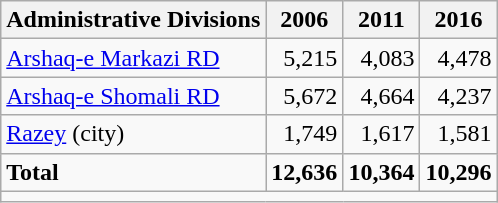<table class="wikitable">
<tr>
<th>Administrative Divisions</th>
<th>2006</th>
<th>2011</th>
<th>2016</th>
</tr>
<tr>
<td><a href='#'>Arshaq-e Markazi RD</a></td>
<td style="text-align: right;">5,215</td>
<td style="text-align: right;">4,083</td>
<td style="text-align: right;">4,478</td>
</tr>
<tr>
<td><a href='#'>Arshaq-e Shomali RD</a></td>
<td style="text-align: right;">5,672</td>
<td style="text-align: right;">4,664</td>
<td style="text-align: right;">4,237</td>
</tr>
<tr>
<td><a href='#'>Razey</a> (city)</td>
<td style="text-align: right;">1,749</td>
<td style="text-align: right;">1,617</td>
<td style="text-align: right;">1,581</td>
</tr>
<tr>
<td><strong>Total</strong></td>
<td style="text-align: right;"><strong>12,636</strong></td>
<td style="text-align: right;"><strong>10,364</strong></td>
<td style="text-align: right;"><strong>10,296</strong></td>
</tr>
<tr>
<td colspan=4></td>
</tr>
</table>
